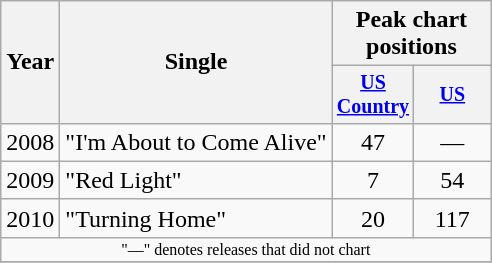<table class="wikitable" style="text-align:center;">
<tr>
<th rowspan="2">Year</th>
<th rowspan="2">Single</th>
<th colspan="2">Peak chart<br>positions</th>
</tr>
<tr style="font-size:smaller;">
<th width="45"><a href='#'>US Country</a></th>
<th width="45"><a href='#'>US</a><br></th>
</tr>
<tr>
<td>2008</td>
<td align="left">"I'm About to Come Alive"</td>
<td>47</td>
<td>—</td>
</tr>
<tr>
<td>2009</td>
<td align="left">"Red Light"</td>
<td>7</td>
<td>54</td>
</tr>
<tr>
<td>2010</td>
<td align="left">"Turning Home"</td>
<td>20</td>
<td>117</td>
</tr>
<tr>
<td colspan="10" style="font-size:8pt">"—" denotes releases that did not chart</td>
</tr>
<tr>
</tr>
</table>
